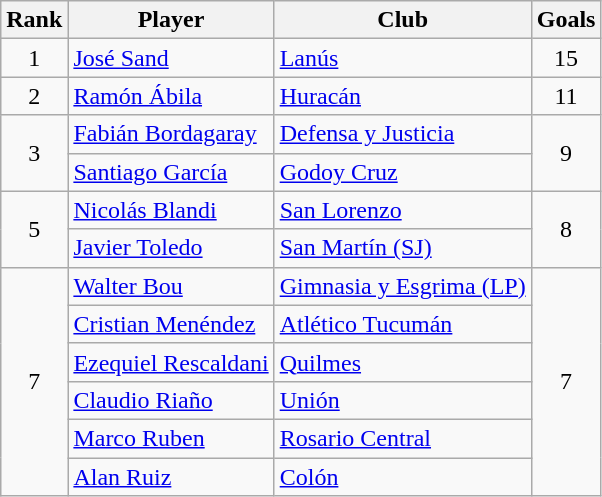<table class="wikitable" border="1">
<tr>
<th>Rank</th>
<th>Player</th>
<th>Club</th>
<th>Goals</th>
</tr>
<tr>
<td align=center>1</td>
<td> <a href='#'>José Sand</a></td>
<td><a href='#'>Lanús</a></td>
<td align=center>15</td>
</tr>
<tr>
<td align=center>2</td>
<td> <a href='#'>Ramón Ábila</a></td>
<td><a href='#'>Huracán</a></td>
<td align=center>11</td>
</tr>
<tr>
<td align=center rowspan=2>3</td>
<td> <a href='#'>Fabián Bordagaray</a></td>
<td><a href='#'>Defensa y Justicia</a></td>
<td align=center rowspan=2>9</td>
</tr>
<tr>
<td> <a href='#'>Santiago García</a></td>
<td><a href='#'>Godoy Cruz</a></td>
</tr>
<tr>
<td align=center rowspan=2>5</td>
<td> <a href='#'>Nicolás Blandi</a></td>
<td><a href='#'>San Lorenzo</a></td>
<td align=center rowspan=2>8</td>
</tr>
<tr>
<td> <a href='#'>Javier Toledo</a></td>
<td><a href='#'>San Martín (SJ)</a></td>
</tr>
<tr>
<td align=center rowspan=6>7</td>
<td> <a href='#'>Walter Bou</a></td>
<td><a href='#'>Gimnasia y Esgrima (LP)</a></td>
<td align=center rowspan=6>7</td>
</tr>
<tr>
<td> <a href='#'>Cristian Menéndez</a></td>
<td><a href='#'>Atlético Tucumán</a></td>
</tr>
<tr>
<td> <a href='#'>Ezequiel Rescaldani</a></td>
<td><a href='#'>Quilmes</a></td>
</tr>
<tr>
<td> <a href='#'>Claudio Riaño</a></td>
<td><a href='#'>Unión</a></td>
</tr>
<tr>
<td> <a href='#'>Marco Ruben</a></td>
<td><a href='#'>Rosario Central</a></td>
</tr>
<tr>
<td> <a href='#'>Alan Ruiz</a></td>
<td><a href='#'>Colón</a></td>
</tr>
</table>
